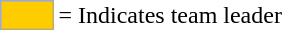<table>
<tr>
<td style="background:#fc0; border:1px solid #aaa; width:2em;"></td>
<td>= Indicates team leader</td>
</tr>
</table>
